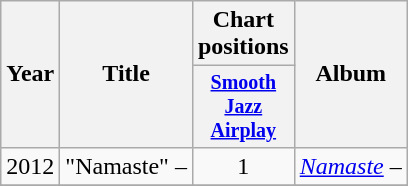<table class="wikitable" style="text-align:center";>
<tr>
<th rowspan="2">Year</th>
<th rowspan="2">Title</th>
<th colspan="1">Chart positions</th>
<th rowspan="2">Album</th>
</tr>
<tr style="font-size:smaller;">
<th style="width:50px;"><a href='#'>Smooth Jazz<br>Airplay</a><br></th>
</tr>
<tr>
<td>2012</td>
<td style="text-align:left;">"Namaste" – </td>
<td>1</td>
<td rowspan="1"><em><a href='#'>Namaste</a></em> – </td>
</tr>
<tr>
</tr>
</table>
